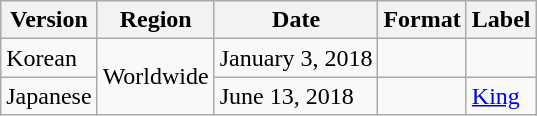<table class = "wikitable plainrowheaders">
<tr>
<th>Version</th>
<th>Region</th>
<th>Date</th>
<th>Format</th>
<th>Label</th>
</tr>
<tr>
<td>Korean</td>
<td rowspan="2">Worldwide</td>
<td>January 3, 2018</td>
<td></td>
<td></td>
</tr>
<tr>
<td>Japanese</td>
<td>June 13, 2018</td>
<td></td>
<td><a href='#'>King</a></td>
</tr>
</table>
